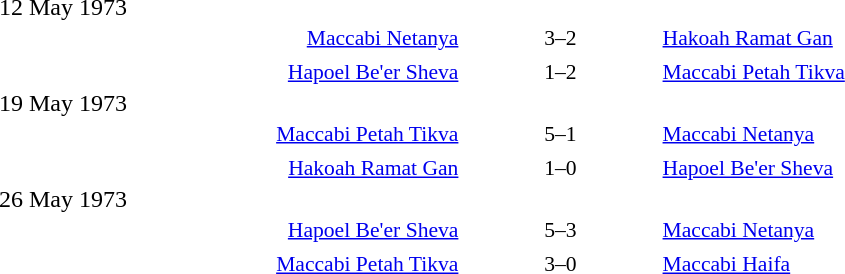<table style="width:70%;" cellspacing="1">
<tr>
<th width=35%></th>
<th width=15%></th>
<th></th>
</tr>
<tr>
<td>12 May 1973</td>
</tr>
<tr style=font-size:90%>
<td align=right><a href='#'>Maccabi Netanya</a></td>
<td align=center>3–2</td>
<td><a href='#'>Hakoah Ramat Gan</a></td>
</tr>
<tr>
<td></td>
</tr>
<tr style=font-size:90%>
<td align=right><a href='#'>Hapoel Be'er Sheva</a></td>
<td align=center>1–2</td>
<td><a href='#'>Maccabi Petah Tikva</a></td>
</tr>
<tr>
<td>19 May 1973</td>
</tr>
<tr style=font-size:90%>
<td align=right><a href='#'>Maccabi Petah Tikva</a></td>
<td align=center>5–1</td>
<td><a href='#'>Maccabi Netanya</a></td>
</tr>
<tr>
<td></td>
</tr>
<tr style=font-size:90%>
<td align=right><a href='#'>Hakoah Ramat Gan</a></td>
<td align=center>1–0</td>
<td><a href='#'>Hapoel Be'er Sheva</a></td>
</tr>
<tr>
<td>26 May 1973</td>
</tr>
<tr style=font-size:90%>
<td align=right><a href='#'>Hapoel Be'er Sheva</a></td>
<td align=center>5–3</td>
<td><a href='#'>Maccabi Netanya</a></td>
</tr>
<tr>
<td></td>
</tr>
<tr style=font-size:90%>
<td align=right><a href='#'>Maccabi Petah Tikva</a></td>
<td align=center>3–0</td>
<td><a href='#'>Maccabi Haifa</a></td>
</tr>
</table>
